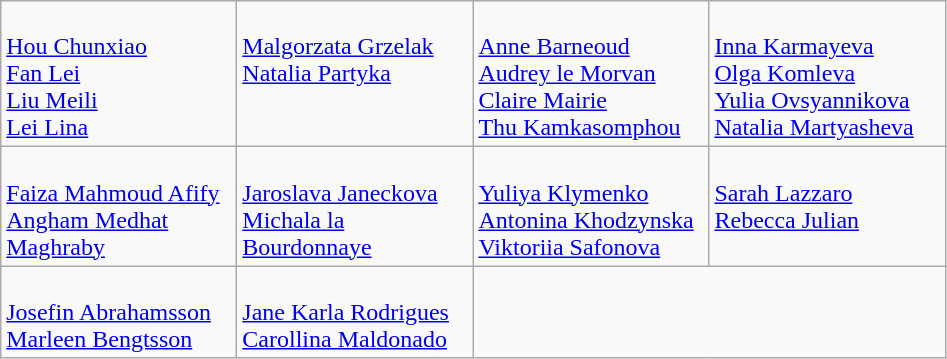<table class="wikitable">
<tr>
<td style="vertical-align:top; width:150px"><br><a href='#'>Hou Chunxiao</a><br><a href='#'>Fan Lei</a><br><a href='#'>Liu Meili</a><br><a href='#'>Lei Lina</a></td>
<td style="vertical-align:top; width:150px"><br><a href='#'>Malgorzata Grzelak</a><br><a href='#'>Natalia Partyka</a></td>
<td style="vertical-align:top; width:150px"><br><a href='#'>Anne Barneoud</a><br><a href='#'>Audrey le Morvan</a><br><a href='#'>Claire Mairie</a><br><a href='#'>Thu Kamkasomphou</a></td>
<td style="vertical-align:top; width:150px"><br><a href='#'>Inna Karmayeva</a><br><a href='#'>Olga Komleva</a><br><a href='#'>Yulia Ovsyannikova</a><br><a href='#'>Natalia Martyasheva</a></td>
</tr>
<tr>
<td style="vertical-align:top; width:150px"><br><a href='#'>Faiza Mahmoud Afify</a><br><a href='#'>Angham Medhat Maghraby</a></td>
<td style="vertical-align:top; width:150px"><br><a href='#'>Jaroslava Janeckova</a><br><a href='#'>Michala la Bourdonnaye</a></td>
<td style="vertical-align:top; width:150px"><br><a href='#'>Yuliya Klymenko</a><br><a href='#'>Antonina Khodzynska</a><br><a href='#'>Viktoriia Safonova</a></td>
<td style="vertical-align:top; width:150px"><br><a href='#'>Sarah Lazzaro</a><br><a href='#'>Rebecca Julian</a></td>
</tr>
<tr>
<td style="vertical-align:top; width:150px"><br><a href='#'>Josefin Abrahamsson</a><br><a href='#'>Marleen Bengtsson</a></td>
<td style="vertical-align:top; width:150px"><br><a href='#'>Jane Karla Rodrigues</a><br><a href='#'>Carollina Maldonado</a></td>
</tr>
</table>
